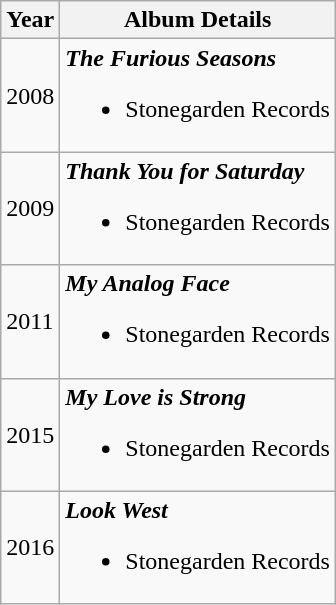<table class="wikitable">
<tr>
<th>Year</th>
<th>Album Details</th>
</tr>
<tr>
<td>2008</td>
<td><strong><em>The Furious Seasons</em></strong><br><ul><li>Stonegarden Records</li></ul></td>
</tr>
<tr>
<td>2009</td>
<td><strong><em>Thank You for Saturday</em></strong><br><ul><li>Stonegarden Records</li></ul></td>
</tr>
<tr>
<td>2011</td>
<td><strong><em>My Analog Face</em></strong><br><ul><li>Stonegarden Records</li></ul></td>
</tr>
<tr>
<td>2015</td>
<td><strong><em>My Love is Strong</em></strong><br><ul><li>Stonegarden Records</li></ul></td>
</tr>
<tr>
<td>2016</td>
<td><strong><em>Look West</em></strong><br><ul><li>Stonegarden Records</li></ul></td>
</tr>
</table>
